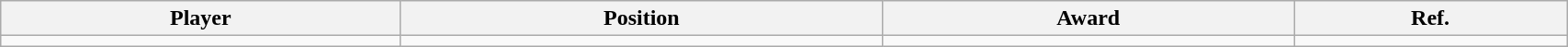<table class="wikitable" style="width: 90%;text-align: center;">
<tr>
<th style=>Player</th>
<th style=>Position</th>
<th style=>Award</th>
<th style=>Ref.</th>
</tr>
<tr align="center">
<td></td>
<td></td>
<td></td>
<td></td>
</tr>
</table>
